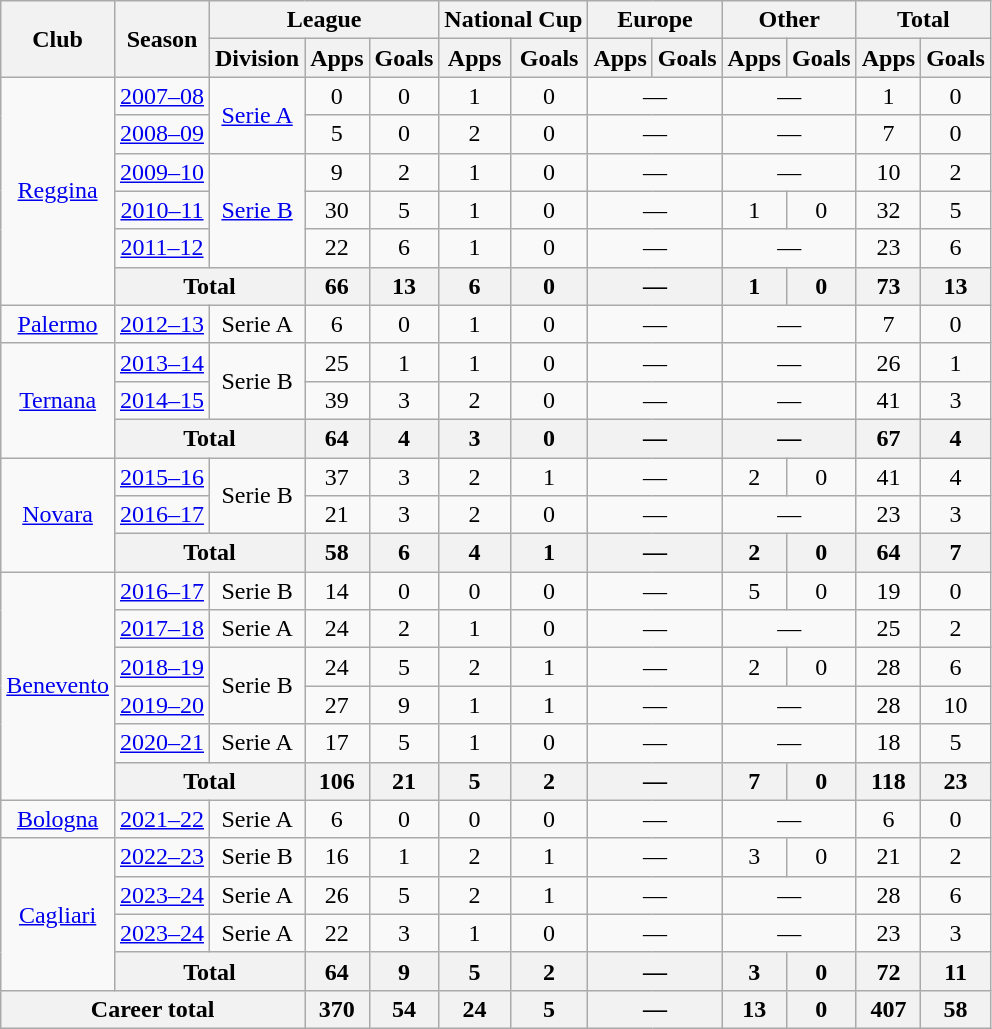<table class="wikitable" style="text-align:center">
<tr>
<th rowspan="2">Club</th>
<th rowspan="2">Season</th>
<th colspan="3">League</th>
<th colspan="2">National Cup</th>
<th colspan="2">Europe</th>
<th colspan="2">Other</th>
<th colspan="2">Total</th>
</tr>
<tr>
<th>Division</th>
<th>Apps</th>
<th>Goals</th>
<th>Apps</th>
<th>Goals</th>
<th>Apps</th>
<th>Goals</th>
<th>Apps</th>
<th>Goals</th>
<th>Apps</th>
<th>Goals</th>
</tr>
<tr>
<td rowspan="6"><a href='#'>Reggina</a></td>
<td><a href='#'>2007–08</a></td>
<td rowspan="2"><a href='#'>Serie A</a></td>
<td>0</td>
<td>0</td>
<td>1</td>
<td>0</td>
<td colspan="2">—</td>
<td colspan="2">—</td>
<td>1</td>
<td>0</td>
</tr>
<tr>
<td><a href='#'>2008–09</a></td>
<td>5</td>
<td>0</td>
<td>2</td>
<td>0</td>
<td colspan="2">—</td>
<td colspan="2">—</td>
<td>7</td>
<td>0</td>
</tr>
<tr>
<td><a href='#'>2009–10</a></td>
<td rowspan="3"><a href='#'>Serie B</a></td>
<td>9</td>
<td>2</td>
<td>1</td>
<td>0</td>
<td colspan="2">—</td>
<td colspan="2">—</td>
<td>10</td>
<td>2</td>
</tr>
<tr>
<td><a href='#'>2010–11</a></td>
<td>30</td>
<td>5</td>
<td>1</td>
<td>0</td>
<td colspan="2">—</td>
<td>1</td>
<td>0</td>
<td>32</td>
<td>5</td>
</tr>
<tr>
<td><a href='#'>2011–12</a></td>
<td>22</td>
<td>6</td>
<td>1</td>
<td>0</td>
<td colspan="2">—</td>
<td colspan="2">—</td>
<td>23</td>
<td>6</td>
</tr>
<tr>
<th colspan="2">Total</th>
<th>66</th>
<th>13</th>
<th>6</th>
<th>0</th>
<th colspan="2">—</th>
<th>1</th>
<th>0</th>
<th>73</th>
<th>13</th>
</tr>
<tr>
<td><a href='#'>Palermo</a></td>
<td><a href='#'>2012–13</a></td>
<td>Serie A</td>
<td>6</td>
<td>0</td>
<td>1</td>
<td>0</td>
<td colspan="2">—</td>
<td colspan="2">—</td>
<td>7</td>
<td>0</td>
</tr>
<tr>
<td rowspan="3"><a href='#'>Ternana</a></td>
<td><a href='#'>2013–14</a></td>
<td rowspan="2">Serie B</td>
<td>25</td>
<td>1</td>
<td>1</td>
<td>0</td>
<td colspan="2">—</td>
<td colspan="2">—</td>
<td>26</td>
<td>1</td>
</tr>
<tr>
<td><a href='#'>2014–15</a></td>
<td>39</td>
<td>3</td>
<td>2</td>
<td>0</td>
<td colspan="2">—</td>
<td colspan="2">—</td>
<td>41</td>
<td>3</td>
</tr>
<tr>
<th colspan="2">Total</th>
<th>64</th>
<th>4</th>
<th>3</th>
<th>0</th>
<th colspan="2">—</th>
<th colspan="2">—</th>
<th>67</th>
<th>4</th>
</tr>
<tr>
<td rowspan="3"><a href='#'>Novara</a></td>
<td><a href='#'>2015–16</a></td>
<td rowspan="2">Serie B</td>
<td>37</td>
<td>3</td>
<td>2</td>
<td>1</td>
<td colspan="2">—</td>
<td>2</td>
<td>0</td>
<td>41</td>
<td>4</td>
</tr>
<tr>
<td><a href='#'>2016–17</a></td>
<td>21</td>
<td>3</td>
<td>2</td>
<td>0</td>
<td colspan="2">—</td>
<td colspan="2">—</td>
<td>23</td>
<td>3</td>
</tr>
<tr>
<th colspan="2">Total</th>
<th>58</th>
<th>6</th>
<th>4</th>
<th>1</th>
<th colspan="2">—</th>
<th>2</th>
<th>0</th>
<th>64</th>
<th>7</th>
</tr>
<tr>
<td rowspan="6"><a href='#'>Benevento</a></td>
<td><a href='#'>2016–17</a></td>
<td>Serie B</td>
<td>14</td>
<td>0</td>
<td>0</td>
<td>0</td>
<td colspan="2">—</td>
<td>5</td>
<td>0</td>
<td>19</td>
<td>0</td>
</tr>
<tr>
<td><a href='#'>2017–18</a></td>
<td>Serie A</td>
<td>24</td>
<td>2</td>
<td>1</td>
<td>0</td>
<td colspan="2">—</td>
<td colspan="2">—</td>
<td>25</td>
<td>2</td>
</tr>
<tr>
<td><a href='#'>2018–19</a></td>
<td rowspan="2">Serie B</td>
<td>24</td>
<td>5</td>
<td>2</td>
<td>1</td>
<td colspan="2">—</td>
<td>2</td>
<td>0</td>
<td>28</td>
<td>6</td>
</tr>
<tr>
<td><a href='#'>2019–20</a></td>
<td>27</td>
<td>9</td>
<td>1</td>
<td>1</td>
<td colspan="2">—</td>
<td colspan="2">—</td>
<td>28</td>
<td>10</td>
</tr>
<tr>
<td><a href='#'>2020–21</a></td>
<td>Serie A</td>
<td>17</td>
<td>5</td>
<td>1</td>
<td>0</td>
<td colspan="2">—</td>
<td colspan="2">—</td>
<td>18</td>
<td>5</td>
</tr>
<tr>
<th colspan="2">Total</th>
<th>106</th>
<th>21</th>
<th>5</th>
<th>2</th>
<th colspan="2">—</th>
<th>7</th>
<th>0</th>
<th>118</th>
<th>23</th>
</tr>
<tr>
<td><a href='#'>Bologna</a></td>
<td><a href='#'>2021–22</a></td>
<td>Serie A</td>
<td>6</td>
<td>0</td>
<td>0</td>
<td>0</td>
<td colspan="2">—</td>
<td colspan="2">—</td>
<td>6</td>
<td>0</td>
</tr>
<tr>
<td rowspan="4"><a href='#'>Cagliari</a></td>
<td><a href='#'>2022–23</a></td>
<td>Serie B</td>
<td>16</td>
<td>1</td>
<td>2</td>
<td>1</td>
<td colspan="2">—</td>
<td>3</td>
<td>0</td>
<td>21</td>
<td>2</td>
</tr>
<tr>
<td><a href='#'>2023–24</a></td>
<td>Serie A</td>
<td>26</td>
<td>5</td>
<td>2</td>
<td>1</td>
<td colspan="2">—</td>
<td colspan="2">—</td>
<td>28</td>
<td>6</td>
</tr>
<tr>
<td><a href='#'>2023–24</a></td>
<td>Serie A</td>
<td>22</td>
<td>3</td>
<td>1</td>
<td>0</td>
<td colspan="2">—</td>
<td colspan="2">—</td>
<td>23</td>
<td>3</td>
</tr>
<tr>
<th colspan="2">Total</th>
<th>64</th>
<th>9</th>
<th>5</th>
<th>2</th>
<th colspan="2">—</th>
<th>3</th>
<th>0</th>
<th>72</th>
<th>11</th>
</tr>
<tr>
<th colspan="3">Career total</th>
<th>370</th>
<th>54</th>
<th>24</th>
<th>5</th>
<th colspan="2">—</th>
<th>13</th>
<th>0</th>
<th>407</th>
<th>58</th>
</tr>
</table>
